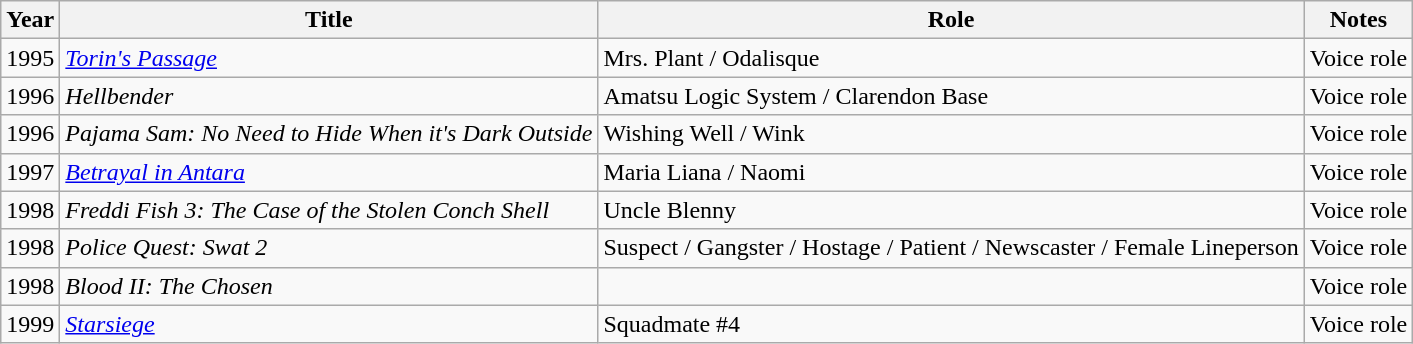<table class="wikitable">
<tr>
<th>Year</th>
<th>Title</th>
<th>Role</th>
<th>Notes</th>
</tr>
<tr>
<td>1995</td>
<td><em><a href='#'>Torin's Passage</a></em></td>
<td>Mrs. Plant / Odalisque</td>
<td>Voice role</td>
</tr>
<tr>
<td>1996</td>
<td><em>Hellbender</em></td>
<td>Amatsu Logic System / Clarendon Base</td>
<td>Voice role</td>
</tr>
<tr>
<td>1996</td>
<td><em>Pajama Sam: No Need to Hide When it's Dark Outside</em></td>
<td>Wishing Well / Wink</td>
<td>Voice role</td>
</tr>
<tr>
<td>1997</td>
<td><em><a href='#'>Betrayal in Antara</a></em></td>
<td>Maria Liana / Naomi</td>
<td>Voice role</td>
</tr>
<tr>
<td>1998</td>
<td><em>Freddi Fish 3: The Case of the Stolen Conch Shell</em></td>
<td>Uncle Blenny</td>
<td>Voice role</td>
</tr>
<tr>
<td>1998</td>
<td><em>Police Quest: Swat 2</em></td>
<td>Suspect / Gangster / Hostage / Patient / Newscaster / Female Lineperson</td>
<td>Voice role</td>
</tr>
<tr>
<td>1998</td>
<td><em>Blood II: The Chosen</em></td>
<td></td>
<td>Voice role</td>
</tr>
<tr>
<td>1999</td>
<td><em><a href='#'>Starsiege</a></em></td>
<td>Squadmate #4</td>
<td>Voice role</td>
</tr>
</table>
